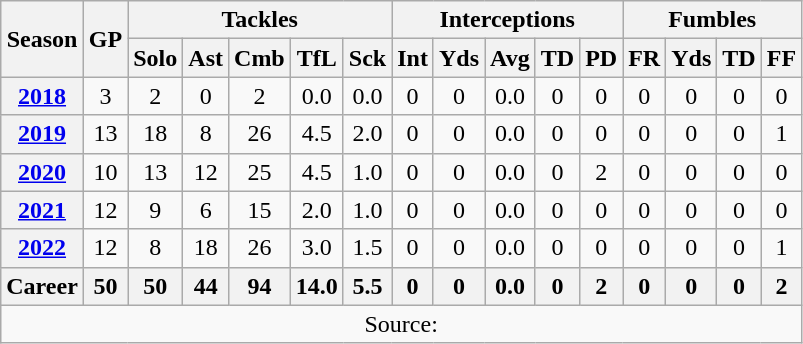<table class="wikitable" style="text-align:center;">
<tr>
<th rowspan="2">Season</th>
<th rowspan="2">GP</th>
<th colspan="5">Tackles</th>
<th colspan="5">Interceptions</th>
<th colspan="4">Fumbles</th>
</tr>
<tr>
<th>Solo</th>
<th>Ast</th>
<th>Cmb</th>
<th>TfL</th>
<th>Sck</th>
<th>Int</th>
<th>Yds</th>
<th>Avg</th>
<th>TD</th>
<th>PD</th>
<th>FR</th>
<th>Yds</th>
<th>TD</th>
<th>FF</th>
</tr>
<tr>
<th><a href='#'>2018</a></th>
<td>3</td>
<td>2</td>
<td>0</td>
<td>2</td>
<td>0.0</td>
<td>0.0</td>
<td>0</td>
<td>0</td>
<td>0.0</td>
<td>0</td>
<td>0</td>
<td>0</td>
<td>0</td>
<td>0</td>
<td>0</td>
</tr>
<tr>
<th><a href='#'>2019</a></th>
<td>13</td>
<td>18</td>
<td>8</td>
<td>26</td>
<td>4.5</td>
<td>2.0</td>
<td>0</td>
<td>0</td>
<td>0.0</td>
<td>0</td>
<td>0</td>
<td>0</td>
<td>0</td>
<td>0</td>
<td>1</td>
</tr>
<tr>
<th><a href='#'>2020</a></th>
<td>10</td>
<td>13</td>
<td>12</td>
<td>25</td>
<td>4.5</td>
<td>1.0</td>
<td>0</td>
<td>0</td>
<td>0.0</td>
<td>0</td>
<td>2</td>
<td>0</td>
<td>0</td>
<td>0</td>
<td>0</td>
</tr>
<tr>
<th><a href='#'>2021</a></th>
<td>12</td>
<td>9</td>
<td>6</td>
<td>15</td>
<td>2.0</td>
<td>1.0</td>
<td>0</td>
<td>0</td>
<td>0.0</td>
<td>0</td>
<td>0</td>
<td>0</td>
<td>0</td>
<td>0</td>
<td>0</td>
</tr>
<tr>
<th><a href='#'>2022</a></th>
<td>12</td>
<td>8</td>
<td>18</td>
<td>26</td>
<td>3.0</td>
<td>1.5</td>
<td>0</td>
<td>0</td>
<td>0.0</td>
<td>0</td>
<td>0</td>
<td>0</td>
<td>0</td>
<td>0</td>
<td>1</td>
</tr>
<tr>
<th>Career</th>
<th>50</th>
<th>50</th>
<th>44</th>
<th>94</th>
<th>14.0</th>
<th>5.5</th>
<th>0</th>
<th>0</th>
<th>0.0</th>
<th>0</th>
<th>2</th>
<th>0</th>
<th>0</th>
<th>0</th>
<th>2</th>
</tr>
<tr>
<td colspan="16">Source:</td>
</tr>
</table>
